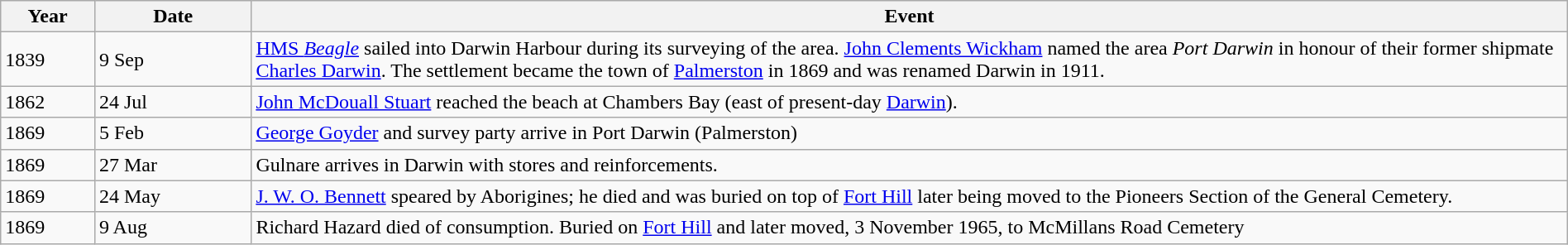<table class="wikitable" style="width:100%">
<tr>
<th style="width:6%">Year</th>
<th style="width:10%">Date</th>
<th>Event</th>
</tr>
<tr>
<td>1839</td>
<td>9 Sep</td>
<td><a href='#'>HMS <em>Beagle</em></a> sailed into Darwin Harbour during its surveying of the area. <a href='#'>John Clements Wickham</a> named the area <em>Port Darwin</em> in honour of their former shipmate <a href='#'>Charles Darwin</a>. The settlement became the town of <a href='#'>Palmerston</a> in 1869 and was renamed Darwin in 1911.</td>
</tr>
<tr>
<td>1862</td>
<td>24 Jul</td>
<td><a href='#'>John McDouall Stuart</a> reached the beach at Chambers Bay (east of present-day <a href='#'>Darwin</a>).</td>
</tr>
<tr>
<td>1869</td>
<td>5 Feb</td>
<td><a href='#'>George Goyder</a> and survey party arrive in Port Darwin (Palmerston)</td>
</tr>
<tr>
<td>1869</td>
<td>27 Mar</td>
<td>Gulnare arrives in Darwin with stores and reinforcements.</td>
</tr>
<tr>
<td>1869</td>
<td>24 May</td>
<td><a href='#'>J. W. O. Bennett</a> speared by Aborigines; he died and was buried on top of <a href='#'>Fort Hill</a> later being moved to the Pioneers Section of the General Cemetery.</td>
</tr>
<tr>
<td>1869</td>
<td>9 Aug</td>
<td>Richard Hazard died of consumption. Buried on <a href='#'>Fort Hill</a> and later moved, 3 November 1965, to McMillans Road Cemetery</td>
</tr>
</table>
